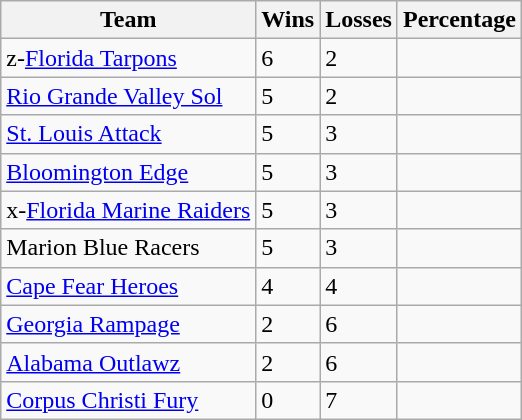<table class="wikitable">
<tr>
<th>Team</th>
<th>Wins</th>
<th>Losses</th>
<th>Percentage</th>
</tr>
<tr>
<td>z-<a href='#'>Florida Tarpons</a></td>
<td>6</td>
<td>2</td>
<td></td>
</tr>
<tr>
<td><a href='#'>Rio Grande Valley Sol</a></td>
<td>5</td>
<td>2</td>
<td></td>
</tr>
<tr>
<td><a href='#'>St. Louis Attack</a></td>
<td>5</td>
<td>3</td>
<td></td>
</tr>
<tr>
<td><a href='#'>Bloomington Edge</a></td>
<td>5</td>
<td>3</td>
<td></td>
</tr>
<tr>
<td>x-<a href='#'>Florida Marine Raiders</a></td>
<td>5</td>
<td>3</td>
<td></td>
</tr>
<tr>
<td>Marion Blue Racers</td>
<td>5</td>
<td>3</td>
<td></td>
</tr>
<tr>
<td><a href='#'>Cape Fear Heroes</a></td>
<td>4</td>
<td>4</td>
<td></td>
</tr>
<tr>
<td><a href='#'>Georgia Rampage</a></td>
<td>2</td>
<td>6</td>
<td></td>
</tr>
<tr>
<td><a href='#'>Alabama Outlawz</a></td>
<td>2</td>
<td>6</td>
<td></td>
</tr>
<tr>
<td><a href='#'>Corpus Christi Fury</a></td>
<td>0</td>
<td>7</td>
<td></td>
</tr>
</table>
